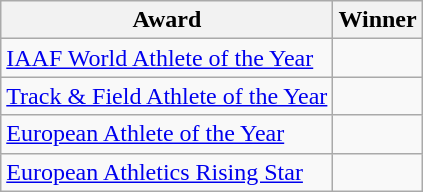<table class="wikitable sortable" style="text-align: left;">
<tr>
<th>Award</th>
<th>Winner</th>
</tr>
<tr>
<td><a href='#'>IAAF World Athlete of the Year</a></td>
<td></td>
</tr>
<tr>
<td><a href='#'>Track & Field Athlete of the Year</a></td>
<td></td>
</tr>
<tr>
<td><a href='#'>European Athlete of the Year</a></td>
<td></td>
</tr>
<tr>
<td><a href='#'>European Athletics Rising Star</a></td>
<td></td>
</tr>
</table>
